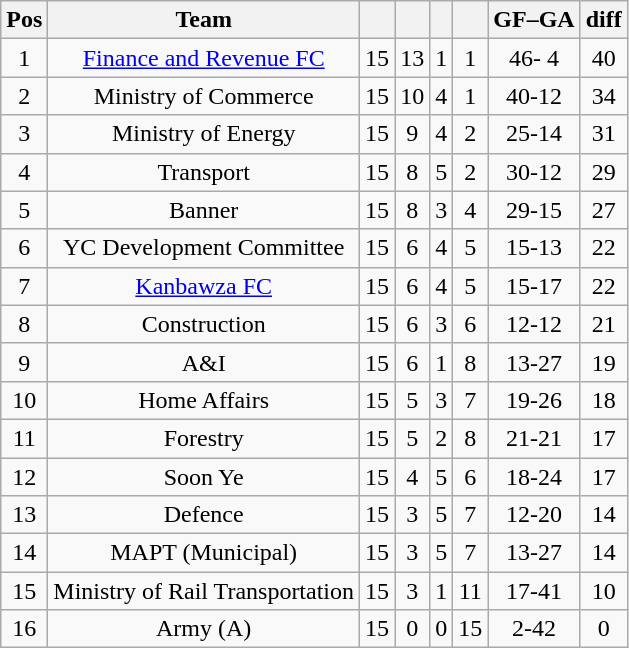<table class="wikitable sortable" style="text-align: center;">
<tr>
<th align="center">Pos</th>
<th align="center">Team</th>
<th align="center"></th>
<th align="center"></th>
<th align="center"></th>
<th align="center"></th>
<th align="center">GF–GA</th>
<th align="center">diff</th>
</tr>
<tr>
<td>1</td>
<td><a href='#'>Finance and Revenue FC</a></td>
<td>15</td>
<td>13</td>
<td>1</td>
<td>1</td>
<td>46- 4</td>
<td>40</td>
</tr>
<tr>
<td>2</td>
<td>Ministry of Commerce</td>
<td>15</td>
<td>10</td>
<td>4</td>
<td>1</td>
<td>40-12</td>
<td>34</td>
</tr>
<tr>
<td>3</td>
<td>Ministry of Energy</td>
<td>15</td>
<td>9</td>
<td>4</td>
<td>2</td>
<td>25-14</td>
<td>31</td>
</tr>
<tr>
<td>4</td>
<td>Transport</td>
<td>15</td>
<td>8</td>
<td>5</td>
<td>2</td>
<td>30-12</td>
<td>29</td>
</tr>
<tr>
<td>5</td>
<td>Banner</td>
<td>15</td>
<td>8</td>
<td>3</td>
<td>4</td>
<td>29-15</td>
<td>27</td>
</tr>
<tr>
<td>6</td>
<td>YC Development Committee</td>
<td>15</td>
<td>6</td>
<td>4</td>
<td>5</td>
<td>15-13</td>
<td>22</td>
</tr>
<tr>
<td>7</td>
<td><a href='#'>Kanbawza FC</a></td>
<td>15</td>
<td>6</td>
<td>4</td>
<td>5</td>
<td>15-17</td>
<td>22</td>
</tr>
<tr>
<td>8</td>
<td>Construction</td>
<td>15</td>
<td>6</td>
<td>3</td>
<td>6</td>
<td>12-12</td>
<td>21</td>
</tr>
<tr>
<td>9</td>
<td>A&I</td>
<td>15</td>
<td>6</td>
<td>1</td>
<td>8</td>
<td>13-27</td>
<td>19</td>
</tr>
<tr>
<td>10</td>
<td>Home Affairs</td>
<td>15</td>
<td>5</td>
<td>3</td>
<td>7</td>
<td>19-26</td>
<td>18</td>
</tr>
<tr>
<td>11</td>
<td>Forestry</td>
<td>15</td>
<td>5</td>
<td>2</td>
<td>8</td>
<td>21-21</td>
<td>17</td>
</tr>
<tr>
<td>12</td>
<td>Soon Ye</td>
<td>15</td>
<td>4</td>
<td>5</td>
<td>6</td>
<td>18-24</td>
<td>17</td>
</tr>
<tr>
<td>13</td>
<td>Defence</td>
<td>15</td>
<td>3</td>
<td>5</td>
<td>7</td>
<td>12-20</td>
<td>14</td>
</tr>
<tr>
<td>14</td>
<td>MAPT (Municipal)</td>
<td>15</td>
<td>3</td>
<td>5</td>
<td>7</td>
<td>13-27</td>
<td>14</td>
</tr>
<tr>
<td>15</td>
<td>Ministry of Rail Transportation</td>
<td>15</td>
<td>3</td>
<td>1</td>
<td>11</td>
<td>17-41</td>
<td>10</td>
</tr>
<tr>
<td>16</td>
<td>Army (A)</td>
<td>15</td>
<td>0</td>
<td>0</td>
<td>15</td>
<td>2-42</td>
<td>0</td>
</tr>
</table>
